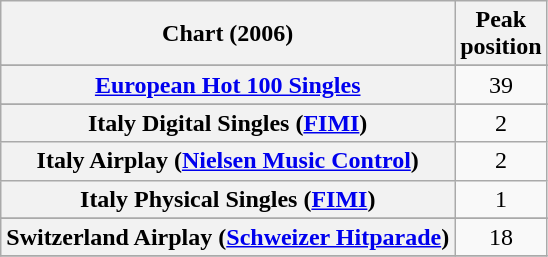<table class="wikitable sortable plainrowheaders">
<tr>
<th>Chart (2006)</th>
<th>Peak<br>position</th>
</tr>
<tr>
</tr>
<tr>
</tr>
<tr>
<th scope="row"><a href='#'>European Hot 100 Singles</a></th>
<td style="text-align:center;">39</td>
</tr>
<tr>
</tr>
<tr>
<th scope="row">Italy Digital Singles (<a href='#'>FIMI</a>)</th>
<td style="text-align:center;">2</td>
</tr>
<tr>
<th scope="row">Italy Airplay (<a href='#'>Nielsen Music Control</a>)</th>
<td style="text-align:center;">2</td>
</tr>
<tr>
<th scope="row">Italy Physical Singles (<a href='#'>FIMI</a>)</th>
<td style="text-align:center;">1</td>
</tr>
<tr>
</tr>
<tr>
<th scope="row">Switzerland Airplay (<a href='#'>Schweizer Hitparade</a>)</th>
<td style="text-align:center;">18</td>
</tr>
<tr>
</tr>
</table>
